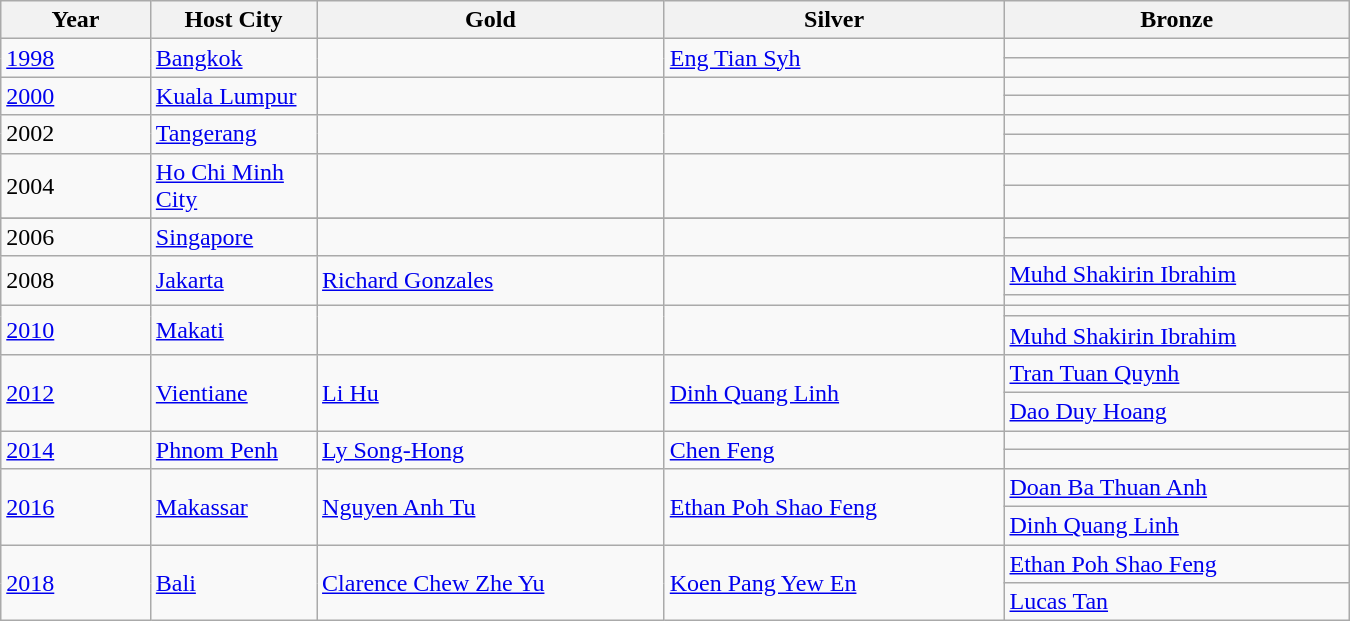<table class="wikitable sortable" style="width:900px;">
<tr>
<th width="120">Year</th>
<th width="120">Host City</th>
<th width="300">Gold</th>
<th width="300">Silver</th>
<th width="300">Bronze</th>
</tr>
<tr>
<td rowspan=2><a href='#'>1998</a></td>
<td rowspan=2><a href='#'>Bangkok</a></td>
<td rowspan=2></td>
<td rowspan=2> <a href='#'>Eng Tian Syh</a></td>
<td></td>
</tr>
<tr>
<td></td>
</tr>
<tr>
<td rowspan=2><a href='#'>2000</a></td>
<td rowspan=2><a href='#'>Kuala Lumpur</a></td>
<td rowspan=2></td>
<td rowspan=2></td>
<td></td>
</tr>
<tr>
<td></td>
</tr>
<tr>
<td rowspan=2>2002</td>
<td rowspan=2><a href='#'>Tangerang</a></td>
<td rowspan=2></td>
<td rowspan=2></td>
<td></td>
</tr>
<tr>
<td></td>
</tr>
<tr>
<td rowspan=2>2004</td>
<td rowspan=2><a href='#'>Ho Chi Minh City</a></td>
<td rowspan=2></td>
<td rowspan=2></td>
<td></td>
</tr>
<tr>
<td></td>
</tr>
<tr>
</tr>
<tr>
<td rowspan=2>2006</td>
<td rowspan=2><a href='#'>Singapore</a></td>
<td rowspan=2></td>
<td rowspan=2></td>
<td></td>
</tr>
<tr>
<td></td>
</tr>
<tr>
<td rowspan=2>2008</td>
<td rowspan=2><a href='#'>Jakarta</a></td>
<td rowspan=2> <a href='#'>Richard Gonzales</a></td>
<td rowspan=2></td>
<td> <a href='#'>Muhd Shakirin Ibrahim</a></td>
</tr>
<tr>
<td></td>
</tr>
<tr>
<td rowspan=2><a href='#'>2010</a></td>
<td rowspan=2><a href='#'>Makati</a></td>
<td rowspan=2></td>
<td rowspan=2></td>
<td></td>
</tr>
<tr>
<td> <a href='#'>Muhd Shakirin Ibrahim</a></td>
</tr>
<tr>
<td rowspan=2><a href='#'>2012</a></td>
<td rowspan=2><a href='#'>Vientiane</a></td>
<td rowspan=2> <a href='#'>Li Hu</a></td>
<td rowspan=2> <a href='#'>Dinh Quang Linh</a></td>
<td> <a href='#'>Tran Tuan Quynh</a></td>
</tr>
<tr>
<td> <a href='#'>Dao Duy Hoang</a></td>
</tr>
<tr>
<td rowspan=2><a href='#'>2014</a></td>
<td rowspan=2><a href='#'>Phnom Penh</a></td>
<td rowspan=2> <a href='#'>Ly Song-Hong</a></td>
<td rowspan=2> <a href='#'>Chen Feng</a></td>
<td></td>
</tr>
<tr>
<td></td>
</tr>
<tr>
<td rowspan=2><a href='#'>2016</a></td>
<td rowspan=2><a href='#'>Makassar</a></td>
<td rowspan=2> <a href='#'>Nguyen Anh Tu</a></td>
<td rowspan=2> <a href='#'>Ethan Poh Shao Feng</a></td>
<td> <a href='#'>Doan Ba Thuan Anh</a></td>
</tr>
<tr>
<td> <a href='#'>Dinh Quang Linh</a></td>
</tr>
<tr>
<td rowspan=2><a href='#'>2018</a></td>
<td rowspan=2><a href='#'>Bali</a></td>
<td rowspan=2> <a href='#'>Clarence Chew Zhe Yu</a></td>
<td rowspan=2> <a href='#'>Koen Pang Yew En</a></td>
<td> <a href='#'>Ethan Poh Shao Feng</a></td>
</tr>
<tr>
<td> <a href='#'>Lucas Tan</a></td>
</tr>
</table>
